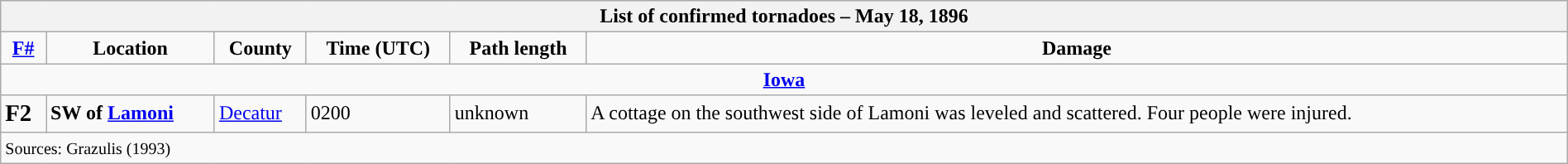<table class="wikitable toccolours collapsible" style="width:100%;">
<tr>
<th colspan="6">List of confirmed tornadoes – May 18, 1896</th>
</tr>
<tr style="text-align:center;">
<td><strong><a href='#'>F#</a></strong></td>
<td><strong>Location</strong></td>
<td><strong>County</strong></td>
<td><strong>Time (UTC)</strong></td>
<td><strong>Path length</strong></td>
<td><strong>Damage</strong></td>
</tr>
<tr>
<td colspan="7" style="text-align:center;"><strong><a href='#'>Iowa</a></strong></td>
</tr>
<tr>
<td><big><strong>F2</strong></big></td>
<td><strong>SW of <a href='#'>Lamoni</a></strong></td>
<td><a href='#'>Decatur</a></td>
<td>0200</td>
<td>unknown</td>
<td>A cottage on the southwest side of Lamoni was leveled and scattered. Four people were injured.</td>
</tr>
<tr>
<td colspan="7"><small>Sources: Grazulis (1993)</small></td>
</tr>
</table>
